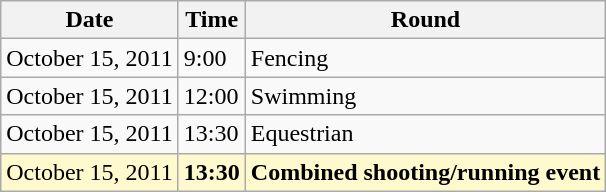<table class="wikitable">
<tr>
<th>Date</th>
<th>Time</th>
<th>Round</th>
</tr>
<tr>
<td>October 15, 2011</td>
<td>9:00</td>
<td>Fencing</td>
</tr>
<tr>
<td>October 15, 2011</td>
<td>12:00</td>
<td>Swimming</td>
</tr>
<tr>
<td>October 15, 2011</td>
<td>13:30</td>
<td>Equestrian</td>
</tr>
<tr style=background:lemonchiffon>
<td>October 15, 2011</td>
<td><strong>13:30</strong></td>
<td><strong>Combined shooting/running event</strong></td>
</tr>
</table>
